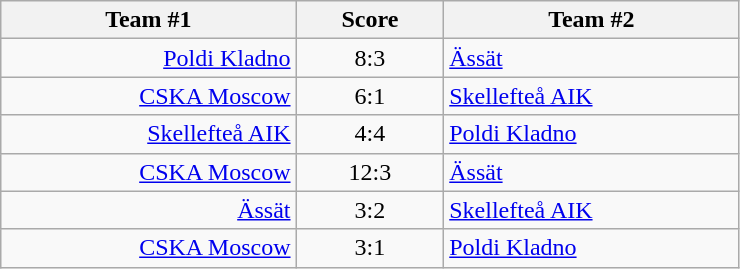<table class="wikitable" style="text-align: center;">
<tr>
<th width=22%>Team #1</th>
<th width=11%>Score</th>
<th width=22%>Team #2</th>
</tr>
<tr>
<td style="text-align: right;"><a href='#'>Poldi Kladno</a> </td>
<td>8:3</td>
<td style="text-align: left;"> <a href='#'>Ässät</a></td>
</tr>
<tr>
<td style="text-align: right;"><a href='#'>CSKA Moscow</a> </td>
<td>6:1</td>
<td style="text-align: left;"> <a href='#'>Skellefteå AIK</a></td>
</tr>
<tr>
<td style="text-align: right;"><a href='#'>Skellefteå AIK</a> </td>
<td>4:4</td>
<td style="text-align: left;"> <a href='#'>Poldi Kladno</a></td>
</tr>
<tr>
<td style="text-align: right;"><a href='#'>CSKA Moscow</a> </td>
<td>12:3</td>
<td style="text-align: left;"> <a href='#'>Ässät</a></td>
</tr>
<tr>
<td style="text-align: right;"><a href='#'>Ässät</a> </td>
<td>3:2</td>
<td style="text-align: left;"> <a href='#'>Skellefteå AIK</a></td>
</tr>
<tr>
<td style="text-align: right;"><a href='#'>CSKA Moscow</a> </td>
<td>3:1</td>
<td style="text-align: left;"> <a href='#'>Poldi Kladno</a></td>
</tr>
</table>
